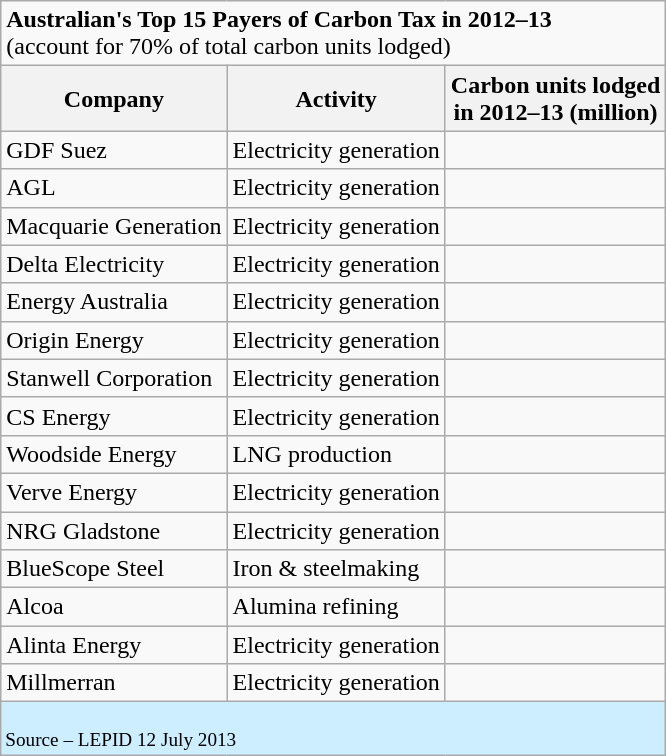<table class="wikitable">
<tr>
<td colspan="3" ; background:#cef; text-align:center;"><strong>Australian's Top 15 Payers of Carbon Tax in 2012–13</strong><br>(account for 70% of total carbon units lodged)</td>
</tr>
<tr>
<th>Company</th>
<th>Activity</th>
<th>Carbon units lodged<br>in 2012–13 (million)</th>
</tr>
<tr>
<td>GDF Suez</td>
<td>Electricity generation</td>
<td></td>
</tr>
<tr>
<td>AGL</td>
<td>Electricity generation</td>
<td></td>
</tr>
<tr>
<td>Macquarie Generation</td>
<td>Electricity generation</td>
<td></td>
</tr>
<tr>
<td>Delta Electricity</td>
<td>Electricity generation</td>
<td></td>
</tr>
<tr>
<td>Energy Australia</td>
<td>Electricity generation</td>
<td></td>
</tr>
<tr>
<td>Origin Energy</td>
<td>Electricity generation</td>
<td></td>
</tr>
<tr>
<td>Stanwell Corporation</td>
<td>Electricity generation</td>
<td></td>
</tr>
<tr>
<td>CS Energy</td>
<td>Electricity generation</td>
<td></td>
</tr>
<tr>
<td>Woodside Energy</td>
<td>LNG production</td>
<td></td>
</tr>
<tr>
<td>Verve Energy</td>
<td>Electricity generation</td>
<td></td>
</tr>
<tr>
<td>NRG Gladstone</td>
<td>Electricity generation</td>
<td></td>
</tr>
<tr>
<td>BlueScope Steel</td>
<td>Iron & steelmaking</td>
<td></td>
</tr>
<tr>
<td>Alcoa</td>
<td>Alumina refining</td>
<td></td>
</tr>
<tr>
<td>Alinta Energy</td>
<td>Electricity generation</td>
<td></td>
</tr>
<tr>
<td>Millmerran</td>
<td>Electricity generation</td>
<td></td>
</tr>
<tr>
<td colspan="3" style="font-size:80%; background:#cef; text-align:left;"><br>Source – LEPID 12 July 2013</td>
</tr>
</table>
